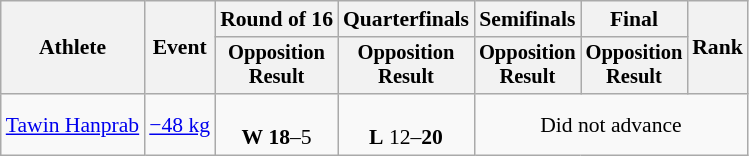<table class="wikitable" style="font-size:90%;">
<tr>
<th rowspan=2>Athlete</th>
<th rowspan=2>Event</th>
<th>Round of 16</th>
<th>Quarterfinals</th>
<th>Semifinals</th>
<th>Final</th>
<th rowspan=2>Rank</th>
</tr>
<tr style="font-size:95%">
<th>Opposition<br>Result</th>
<th>Opposition<br>Result</th>
<th>Opposition<br>Result</th>
<th>Opposition<br>Result</th>
</tr>
<tr align=center>
<td align=left><a href='#'>Tawin Hanprab</a></td>
<td align=left><a href='#'>−48 kg</a></td>
<td align=center><br><strong>W</strong> <strong>18</strong>–5</td>
<td align=center><br><strong>L</strong> 12–<strong>20</strong></td>
<td colspan=3 align=center>Did not advance</td>
</tr>
</table>
